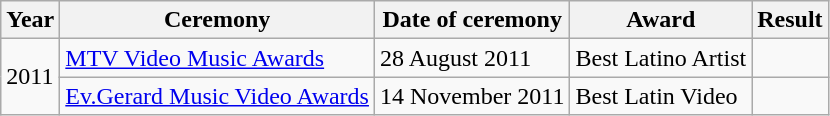<table class="wikitable">
<tr>
<th>Year</th>
<th>Ceremony</th>
<th>Date of ceremony</th>
<th>Award</th>
<th>Result</th>
</tr>
<tr>
<td rowspan="2">2011</td>
<td><a href='#'>MTV Video Music Awards</a></td>
<td>28 August 2011</td>
<td>Best Latino Artist</td>
<td></td>
</tr>
<tr>
<td><a href='#'>Ev.Gerard Music Video Awards</a></td>
<td>14 November 2011</td>
<td>Best Latin Video</td>
<td></td>
</tr>
</table>
